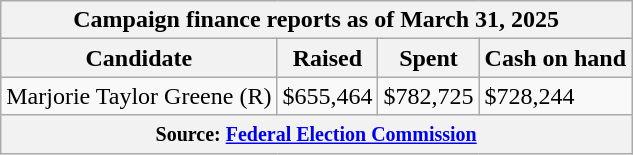<table class="wikitable sortable">
<tr>
<th colspan=4>Campaign finance reports as of March 31, 2025</th>
</tr>
<tr style="text-align:center;">
<th>Candidate</th>
<th>Raised</th>
<th>Spent</th>
<th>Cash on hand</th>
</tr>
<tr>
<td>Marjorie Taylor Greene (R)</td>
<td>$655,464</td>
<td>$782,725</td>
<td>$728,244</td>
</tr>
<tr>
<th colspan="4"><small>Source: <a href='#'>Federal Election Commission</a></small></th>
</tr>
</table>
